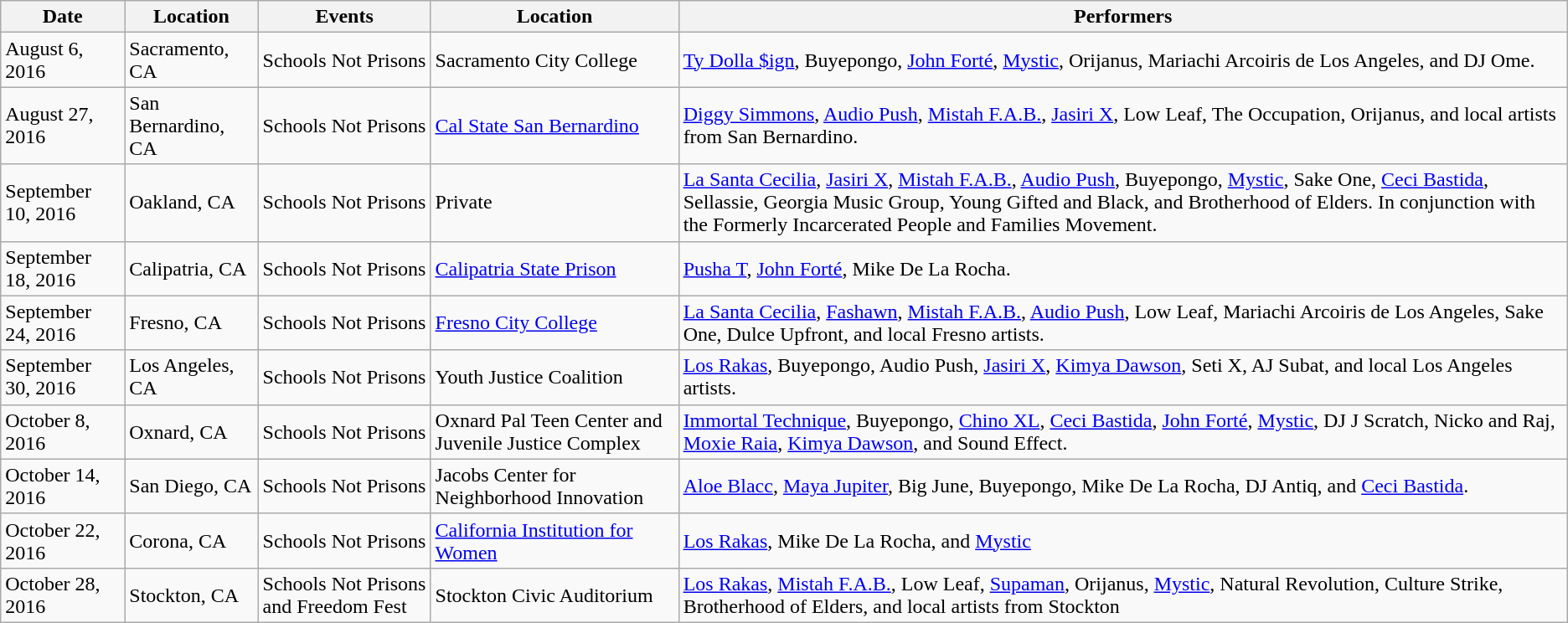<table class="wikitable">
<tr>
<th>Date</th>
<th>Location</th>
<th>Events</th>
<th>Location</th>
<th>Performers</th>
</tr>
<tr>
<td>August 6, 2016</td>
<td>Sacramento, CA</td>
<td>Schools Not Prisons</td>
<td>Sacramento City College</td>
<td><a href='#'>Ty Dolla $ign</a>, Buyepongo, <a href='#'>John Forté</a>, <a href='#'>Mystic</a>, Orijanus, Mariachi Arcoiris de Los Angeles, and DJ Ome.</td>
</tr>
<tr>
<td>August 27, 2016</td>
<td>San Bernardino, CA</td>
<td>Schools Not Prisons</td>
<td><a href='#'>Cal State San Bernardino</a></td>
<td><a href='#'>Diggy Simmons</a>, <a href='#'>Audio Push</a>, <a href='#'>Mistah F.A.B.</a>, <a href='#'>Jasiri X</a>, Low Leaf, The Occupation, Orijanus, and local artists from San Bernardino.</td>
</tr>
<tr>
<td>September 10, 2016</td>
<td>Oakland, CA</td>
<td>Schools Not Prisons</td>
<td>Private</td>
<td><a href='#'>La Santa Cecilia</a>, <a href='#'>Jasiri X</a>, <a href='#'>Mistah F.A.B.</a>, <a href='#'>Audio Push</a>, Buyepongo, <a href='#'>Mystic</a>, Sake One, <a href='#'>Ceci Bastida</a>, Sellassie, Georgia Music Group, Young Gifted and Black, and Brotherhood of Elders. In conjunction with the Formerly Incarcerated People and Families Movement.</td>
</tr>
<tr>
<td>September 18, 2016</td>
<td>Calipatria, CA</td>
<td>Schools Not Prisons</td>
<td><a href='#'>Calipatria State Prison</a></td>
<td><a href='#'>Pusha T</a>, <a href='#'>John Forté</a>, Mike De La Rocha.</td>
</tr>
<tr>
<td>September 24, 2016</td>
<td>Fresno, CA</td>
<td>Schools Not Prisons</td>
<td><a href='#'>Fresno City College</a></td>
<td><a href='#'>La Santa Cecilia</a>, <a href='#'>Fashawn</a>, <a href='#'>Mistah F.A.B.</a>, <a href='#'>Audio Push</a>, Low Leaf, Mariachi Arcoiris de Los Angeles, Sake One, Dulce Upfront, and local Fresno artists.</td>
</tr>
<tr>
<td>September 30, 2016</td>
<td>Los Angeles, CA</td>
<td>Schools Not Prisons</td>
<td>Youth Justice Coalition</td>
<td><a href='#'>Los Rakas</a>, Buyepongo, Audio Push, <a href='#'>Jasiri X</a>, <a href='#'>Kimya Dawson</a>, Seti X, AJ Subat, and local Los Angeles artists.</td>
</tr>
<tr>
<td>October 8, 2016</td>
<td>Oxnard, CA</td>
<td>Schools Not Prisons</td>
<td>Oxnard Pal Teen Center and Juvenile Justice Complex</td>
<td><a href='#'>Immortal Technique</a>, Buyepongo, <a href='#'>Chino XL</a>, <a href='#'>Ceci Bastida</a>, <a href='#'>John Forté</a>, <a href='#'>Mystic</a>, DJ J Scratch, Nicko and Raj, <a href='#'>Moxie Raia</a>, <a href='#'>Kimya Dawson</a>, and Sound Effect.</td>
</tr>
<tr>
<td>October 14, 2016</td>
<td>San Diego, CA</td>
<td>Schools Not Prisons</td>
<td>Jacobs Center for Neighborhood Innovation</td>
<td><a href='#'>Aloe Blacc</a>, <a href='#'>Maya Jupiter</a>, Big June, Buyepongo, Mike De La Rocha, DJ Antiq, and <a href='#'>Ceci Bastida</a>.</td>
</tr>
<tr>
<td>October 22, 2016</td>
<td>Corona, CA</td>
<td>Schools Not Prisons</td>
<td><a href='#'>California Institution for Women</a></td>
<td><a href='#'>Los Rakas</a>, Mike De La Rocha, and <a href='#'>Mystic</a></td>
</tr>
<tr>
<td>October 28, 2016</td>
<td>Stockton, CA</td>
<td>Schools Not Prisons and Freedom Fest</td>
<td>Stockton Civic Auditorium</td>
<td><a href='#'>Los Rakas</a>, <a href='#'>Mistah F.A.B.</a>, Low Leaf, <a href='#'>Supaman</a>, Orijanus, <a href='#'>Mystic</a>, Natural Revolution, Culture Strike, Brotherhood of Elders, and local artists from Stockton</td>
</tr>
</table>
